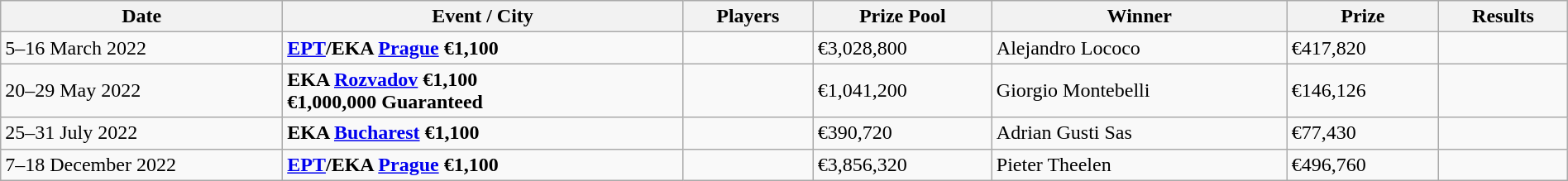<table class="wikitable" width="100%">
<tr>
<th width="18%">Date</th>
<th !width="16%">Event / City</th>
<th !width="11%">Players</th>
<th !width="12%">Prize Pool</th>
<th !width="18%">Winner</th>
<th !width="12%">Prize</th>
<th !width="11%">Results</th>
</tr>
<tr>
<td>5–16 March 2022</td>
<td> <strong><a href='#'>EPT</a>/EKA <a href='#'>Prague</a> €1,100</strong></td>
<td></td>
<td>€3,028,800</td>
<td> Alejandro Lococo</td>
<td>€417,820</td>
<td></td>
</tr>
<tr>
<td>20–29 May 2022</td>
<td> <strong>EKA <a href='#'>Rozvadov</a> €1,100<br>€1,000,000 Guaranteed</strong></td>
<td></td>
<td>€1,041,200</td>
<td> Giorgio Montebelli</td>
<td>€146,126</td>
<td></td>
</tr>
<tr>
<td>25–31 July 2022</td>
<td> <strong>EKA <a href='#'>Bucharest</a> €1,100</strong></td>
<td></td>
<td>€390,720</td>
<td> Adrian Gusti Sas</td>
<td>€77,430</td>
<td></td>
</tr>
<tr>
<td>7–18 December 2022</td>
<td> <strong><a href='#'>EPT</a>/EKA <a href='#'>Prague</a> €1,100</strong></td>
<td></td>
<td>€3,856,320</td>
<td> Pieter Theelen</td>
<td>€496,760</td>
<td></td>
</tr>
</table>
